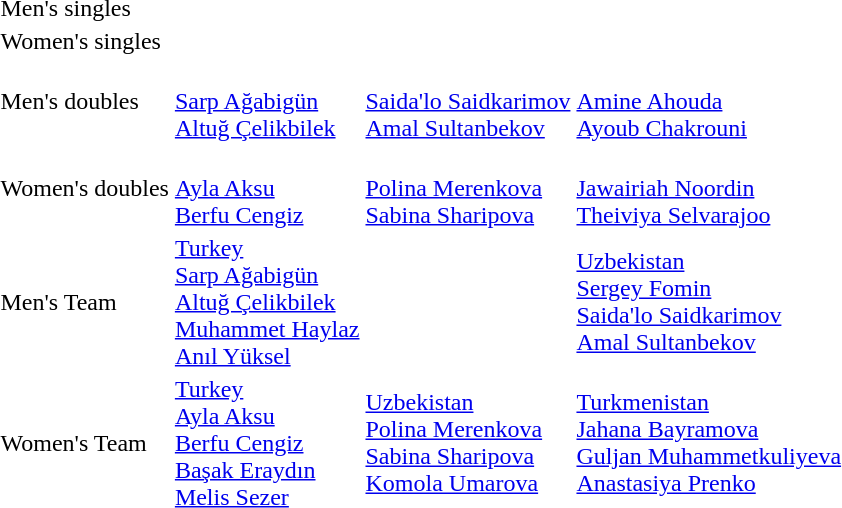<table>
<tr>
<td>Men's singles</td>
<td></td>
<td></td>
<td></td>
</tr>
<tr>
<td>Women's singles</td>
<td></td>
<td></td>
<td></td>
</tr>
<tr>
<td>Men's doubles</td>
<td><br><a href='#'>Sarp Ağabigün</a><br><a href='#'>Altuğ Çelikbilek</a></td>
<td><br><a href='#'>Saida'lo Saidkarimov</a><br><a href='#'>Amal Sultanbekov</a></td>
<td><br><a href='#'>Amine Ahouda</a><br><a href='#'>Ayoub Chakrouni</a></td>
</tr>
<tr>
<td>Women's doubles</td>
<td><br> <a href='#'>Ayla Aksu</a><br><a href='#'>Berfu Cengiz</a></td>
<td><br><a href='#'>Polina Merenkova</a><br><a href='#'>Sabina Sharipova</a></td>
<td><br><a href='#'>Jawairiah Noordin</a><br><a href='#'>Theiviya Selvarajoo</a></td>
</tr>
<tr>
<td>Men's Team</td>
<td> <a href='#'>Turkey</a><br><a href='#'>Sarp Ağabigün</a><br><a href='#'>Altuğ Çelikbilek</a><br><a href='#'>Muhammet Haylaz</a><br><a href='#'>Anıl Yüksel</a></td>
<td></td>
<td> <a href='#'>Uzbekistan</a><br><a href='#'>Sergey Fomin</a><br><a href='#'>Saida'lo Saidkarimov</a><br><a href='#'>Amal Sultanbekov</a></td>
</tr>
<tr>
<td>Women's Team</td>
<td> <a href='#'>Turkey</a><br><a href='#'>Ayla Aksu</a><br><a href='#'>Berfu Cengiz</a><br><a href='#'>Başak Eraydın</a><br><a href='#'>Melis Sezer</a></td>
<td> <a href='#'>Uzbekistan</a><br><a href='#'>Polina Merenkova</a><br><a href='#'>Sabina Sharipova</a><br><a href='#'>Komola Umarova</a></td>
<td> <a href='#'>Turkmenistan</a><br><a href='#'>Jahana Bayramova</a><br><a href='#'>Guljan Muhammetkuliyeva</a><br><a href='#'>Anastasiya Prenko</a></td>
</tr>
</table>
